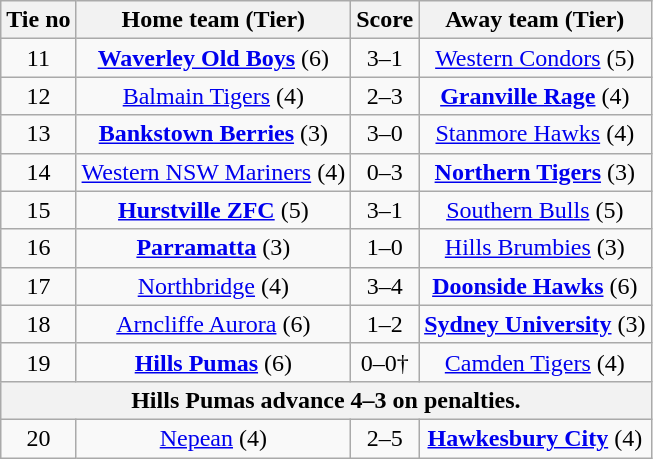<table class="wikitable" style="text-align:center">
<tr>
<th>Tie no</th>
<th>Home team (Tier)</th>
<th>Score</th>
<th>Away team (Tier)</th>
</tr>
<tr>
<td>11</td>
<td><strong><a href='#'>Waverley Old Boys</a></strong> (6)</td>
<td>3–1</td>
<td><a href='#'>Western Condors</a> (5)</td>
</tr>
<tr>
<td>12</td>
<td><a href='#'>Balmain Tigers</a> (4)</td>
<td>2–3</td>
<td><strong><a href='#'>Granville Rage</a></strong> (4)</td>
</tr>
<tr>
<td>13</td>
<td><strong><a href='#'>Bankstown Berries</a></strong> (3)</td>
<td>3–0</td>
<td><a href='#'>Stanmore Hawks</a> (4)</td>
</tr>
<tr>
<td>14</td>
<td><a href='#'>Western NSW Mariners</a> (4)</td>
<td>0–3</td>
<td><strong><a href='#'>Northern Tigers</a></strong> (3)</td>
</tr>
<tr>
<td>15</td>
<td><strong><a href='#'>Hurstville ZFC</a></strong> (5)</td>
<td>3–1</td>
<td><a href='#'>Southern Bulls</a> (5)</td>
</tr>
<tr>
<td>16</td>
<td><strong><a href='#'>Parramatta</a></strong> (3)</td>
<td>1–0</td>
<td><a href='#'>Hills Brumbies</a> (3)</td>
</tr>
<tr>
<td>17</td>
<td><a href='#'>Northbridge</a> (4)</td>
<td>3–4</td>
<td><strong><a href='#'>Doonside Hawks</a></strong> (6)</td>
</tr>
<tr>
<td>18</td>
<td><a href='#'>Arncliffe Aurora</a> (6)</td>
<td>1–2</td>
<td><strong><a href='#'>Sydney University</a></strong> (3)</td>
</tr>
<tr>
<td>19</td>
<td><strong><a href='#'>Hills Pumas</a></strong> (6)</td>
<td>0–0†</td>
<td><a href='#'>Camden Tigers</a> (4)</td>
</tr>
<tr>
<th colspan=4>Hills Pumas advance 4–3 on penalties.</th>
</tr>
<tr>
<td>20</td>
<td><a href='#'>Nepean</a> (4)</td>
<td>2–5</td>
<td><strong><a href='#'>Hawkesbury City</a></strong> (4)</td>
</tr>
</table>
